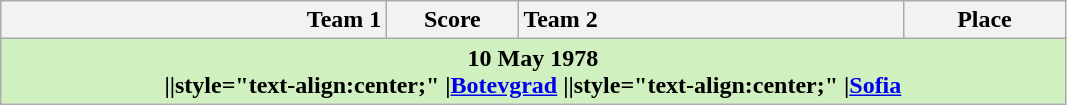<table class="wikitable">
<tr>
<th width="250" style="text-align:right;">Team 1</th>
<th width="80" style="text-align:center;">Score</th>
<th width="250" style="text-align:left;">Team 2</th>
<th width="100" style="text-align:center;">Place</th>
</tr>
<tr>
<th colspan=4 style="background-color:#D0F0C0;"><strong>10 May 1978</strong><br>||style="text-align:center;" |<a href='#'>Botevgrad</a>
||style="text-align:center;" |<a href='#'>Sofia</a></th>
</tr>
</table>
